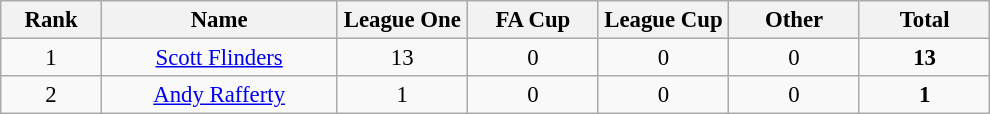<table class="wikitable" style="font-size: 95%; text-align: center;">
<tr>
<th width=60>Rank</th>
<th width=150>Name</th>
<th width=80>League One</th>
<th width=80>FA Cup</th>
<th width=80>League Cup</th>
<th width=80>Other</th>
<th width=80><strong>Total</strong></th>
</tr>
<tr>
<td>1</td>
<td><a href='#'>Scott Flinders</a></td>
<td>13</td>
<td>0</td>
<td>0</td>
<td>0</td>
<td><strong>13</strong></td>
</tr>
<tr>
<td>2</td>
<td><a href='#'>Andy Rafferty</a></td>
<td>1</td>
<td>0</td>
<td>0</td>
<td>0</td>
<td><strong>1</strong></td>
</tr>
</table>
